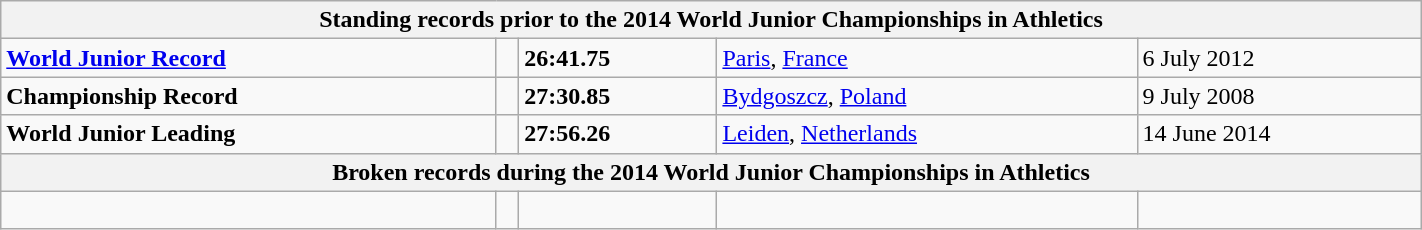<table class="wikitable" width=75%>
<tr>
<th colspan="5">Standing records prior to the 2014 World Junior Championships in Athletics</th>
</tr>
<tr>
<td><strong><a href='#'>World Junior Record</a></strong></td>
<td></td>
<td><strong>26:41.75</strong></td>
<td><a href='#'>Paris</a>, <a href='#'>France</a></td>
<td>6 July 2012</td>
</tr>
<tr>
<td><strong>Championship Record</strong></td>
<td></td>
<td><strong>27:30.85</strong></td>
<td><a href='#'>Bydgoszcz</a>, <a href='#'>Poland</a></td>
<td>9 July 2008</td>
</tr>
<tr>
<td><strong>World Junior Leading</strong></td>
<td></td>
<td><strong>27:56.26</strong></td>
<td><a href='#'>Leiden</a>, <a href='#'>Netherlands</a></td>
<td>14 June 2014</td>
</tr>
<tr>
<th colspan="5">Broken records during the 2014 World Junior Championships in Athletics</th>
</tr>
<tr>
<td> </td>
<td></td>
<td></td>
<td></td>
<td></td>
</tr>
</table>
